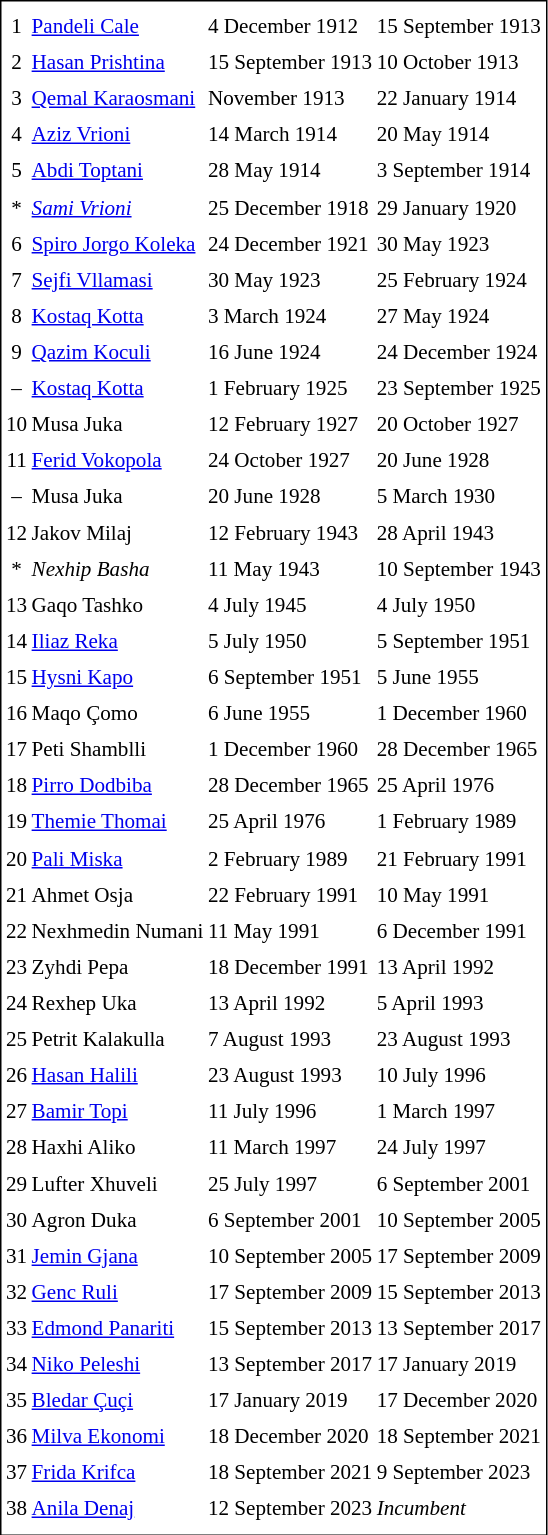<table cellpadding="0" cellspacing="3" style="border:1px solid #000000; font-size:88%; line-height: 1.5em;">
<tr>
<td><strong></strong></td>
<td><strong></strong></td>
<td colspan="2"></td>
</tr>
<tr>
<td align="center">1</td>
<td><a href='#'>Pandeli Cale</a></td>
<td>4 December 1912</td>
<td>15 September 1913</td>
</tr>
<tr>
<td align="center">2</td>
<td><a href='#'>Hasan Prishtina</a></td>
<td>15 September 1913</td>
<td>10 October 1913</td>
</tr>
<tr>
<td align="center">3</td>
<td><a href='#'>Qemal Karaosmani</a></td>
<td>November 1913</td>
<td>22 January 1914</td>
</tr>
<tr>
<td align="center">4</td>
<td><a href='#'>Aziz Vrioni</a></td>
<td>14 March 1914</td>
<td>20 May 1914</td>
</tr>
<tr>
<td align="center">5</td>
<td><a href='#'>Abdi Toptani</a></td>
<td>28 May 1914</td>
<td>3 September 1914</td>
</tr>
<tr>
<td align="center">*</td>
<td><em><a href='#'>Sami Vrioni</a></em></td>
<td>25 December 1918</td>
<td>29 January 1920</td>
</tr>
<tr>
<td align="center">6</td>
<td><a href='#'>Spiro Jorgo Koleka</a></td>
<td>24 December 1921</td>
<td>30 May 1923</td>
</tr>
<tr>
<td align="center">7</td>
<td><a href='#'>Sejfi Vllamasi</a></td>
<td>30 May 1923</td>
<td>25 February 1924</td>
</tr>
<tr>
<td align="center">8</td>
<td><a href='#'>Kostaq Kotta</a></td>
<td>3 March 1924</td>
<td>27 May 1924</td>
</tr>
<tr>
<td align="center">9</td>
<td><a href='#'>Qazim Koculi</a></td>
<td>16 June 1924</td>
<td>24 December 1924</td>
</tr>
<tr>
<td align="center">–</td>
<td><a href='#'>Kostaq Kotta</a></td>
<td>1 February 1925</td>
<td>23 September 1925</td>
</tr>
<tr>
<td align="center">10</td>
<td>Musa Juka</td>
<td>12 February 1927</td>
<td>20 October 1927</td>
</tr>
<tr>
<td align="center">11</td>
<td><a href='#'>Ferid Vokopola</a></td>
<td>24 October 1927</td>
<td>20 June 1928</td>
</tr>
<tr>
<td align="center">–</td>
<td>Musa Juka</td>
<td>20 June 1928</td>
<td>5 March 1930</td>
</tr>
<tr>
<td align="center">12</td>
<td>Jakov Milaj</td>
<td>12 February 1943</td>
<td>28 April 1943</td>
</tr>
<tr>
<td align="center">*</td>
<td><em>Nexhip Basha</em></td>
<td>11 May 1943</td>
<td>10 September 1943</td>
</tr>
<tr>
<td align="center">13</td>
<td>Gaqo Tashko</td>
<td>4 July 1945</td>
<td>4 July 1950</td>
</tr>
<tr>
<td align="center">14</td>
<td><a href='#'>Iliaz Reka</a></td>
<td>5 July 1950</td>
<td>5 September 1951</td>
</tr>
<tr>
<td align="center">15</td>
<td><a href='#'>Hysni Kapo</a></td>
<td>6 September 1951</td>
<td>5 June 1955</td>
</tr>
<tr>
<td align="center">16</td>
<td>Maqo Çomo</td>
<td>6 June 1955</td>
<td>1 December 1960</td>
</tr>
<tr>
<td align="center">17</td>
<td>Peti Shamblli</td>
<td>1 December 1960</td>
<td>28 December 1965</td>
</tr>
<tr>
<td align="center">18</td>
<td><a href='#'>Pirro Dodbiba</a></td>
<td>28 December 1965</td>
<td>25 April 1976</td>
</tr>
<tr>
<td align="center">19</td>
<td><a href='#'>Themie Thomai</a></td>
<td>25 April 1976</td>
<td>1 February 1989</td>
</tr>
<tr>
<td align="center">20</td>
<td><a href='#'>Pali Miska</a></td>
<td>2 February 1989</td>
<td>21 February 1991</td>
</tr>
<tr>
<td align="center">21</td>
<td>Ahmet Osja</td>
<td>22 February 1991</td>
<td>10 May 1991</td>
</tr>
<tr>
<td align="center">22</td>
<td>Nexhmedin Numani</td>
<td>11 May 1991</td>
<td>6 December 1991</td>
</tr>
<tr>
<td align="center">23</td>
<td>Zyhdi Pepa</td>
<td>18 December 1991</td>
<td>13 April 1992</td>
</tr>
<tr>
<td align="center">24</td>
<td>Rexhep Uka</td>
<td>13 April 1992</td>
<td>5 April 1993</td>
</tr>
<tr>
<td align="center">25</td>
<td>Petrit Kalakulla</td>
<td>7 August 1993</td>
<td>23 August 1993</td>
</tr>
<tr>
<td align="center">26</td>
<td><a href='#'>Hasan Halili</a></td>
<td>23 August 1993</td>
<td>10 July 1996</td>
</tr>
<tr>
<td align="center">27</td>
<td><a href='#'>Bamir Topi</a></td>
<td>11 July 1996</td>
<td>1 March 1997</td>
</tr>
<tr>
<td align="center">28</td>
<td>Haxhi Aliko</td>
<td>11 March 1997</td>
<td>24 July 1997</td>
</tr>
<tr>
<td align="center">29</td>
<td>Lufter Xhuveli</td>
<td>25 July 1997</td>
<td>6 September 2001</td>
</tr>
<tr>
<td align="center">30</td>
<td>Agron Duka</td>
<td>6 September 2001</td>
<td>10 September 2005</td>
</tr>
<tr>
<td align="center">31</td>
<td><a href='#'>Jemin Gjana</a></td>
<td>10 September 2005</td>
<td>17 September 2009</td>
</tr>
<tr>
<td align="center">32</td>
<td><a href='#'>Genc Ruli</a></td>
<td>17 September 2009</td>
<td>15 September 2013</td>
</tr>
<tr>
<td align="center">33</td>
<td><a href='#'>Edmond Panariti</a></td>
<td>15 September 2013</td>
<td>13 September 2017</td>
</tr>
<tr>
<td align="center">34</td>
<td><a href='#'>Niko Peleshi</a></td>
<td>13 September 2017</td>
<td>17 January 2019</td>
</tr>
<tr>
<td align="center">35</td>
<td><a href='#'>Bledar Çuçi</a></td>
<td>17 January 2019</td>
<td>17 December 2020</td>
</tr>
<tr>
<td align="center">36</td>
<td><a href='#'>Milva Ekonomi</a></td>
<td>18 December 2020</td>
<td>18 September 2021</td>
</tr>
<tr>
<td align="center">37</td>
<td><a href='#'>Frida Krifca</a></td>
<td>18 September 2021</td>
<td>9 September 2023</td>
</tr>
<tr>
<td align=>38</td>
<td><a href='#'>Anila Denaj</a></td>
<td>12 September 2023</td>
<td><em>Incumbent</em></td>
</tr>
<tr>
</tr>
</table>
